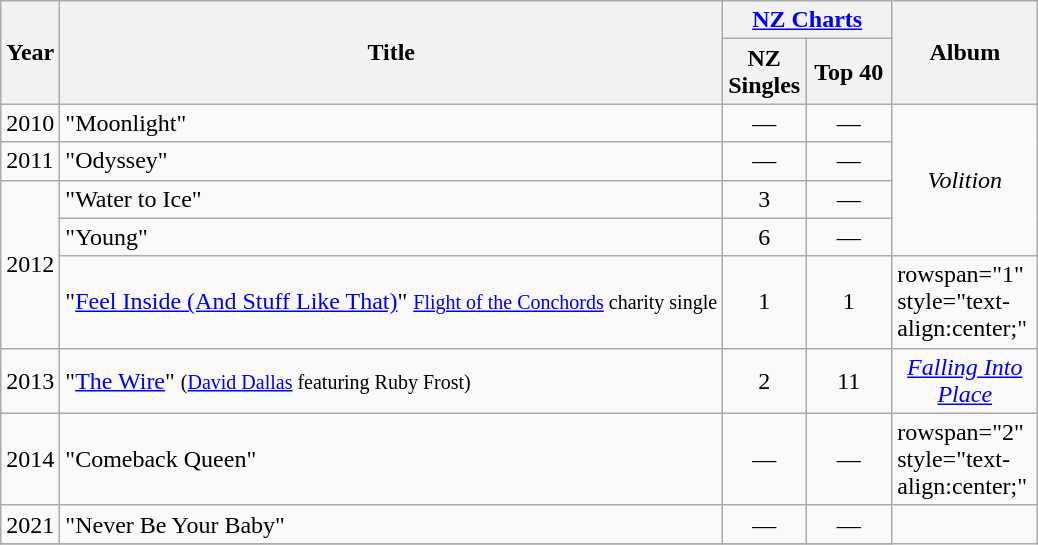<table class="wikitable">
<tr>
<th rowspan="2">Year</th>
<th rowspan="2">Title</th>
<th colspan="2"><a href='#'>NZ Charts</a> <br></th>
<th rowspan="2" style="width:90px;"><strong>Album</strong></th>
</tr>
<tr>
<th style="width:25px;">NZ Singles<br></th>
<th style="width:50px;">Top 40<br></th>
</tr>
<tr>
<td rowspan=1>2010</td>
<td>"Moonlight"</td>
<td style="text-align:center;">—</td>
<td style="text-align:center;">—</td>
<td rowspan="4" style="text-align:center;"><em>Volition</em></td>
</tr>
<tr>
<td rowspan=1>2011</td>
<td>"Odyssey"</td>
<td style="text-align:center;">—</td>
<td style="text-align:center;">—</td>
</tr>
<tr>
<td rowspan=3>2012</td>
<td>"Water to Ice"</td>
<td style="text-align:center;">3</td>
<td style="text-align:center;">—</td>
</tr>
<tr>
<td>"Young"</td>
<td align="center">6</td>
<td style="text-align:center;">—</td>
</tr>
<tr>
<td>"<a href='#'>Feel Inside (And Stuff Like That)</a>" <small><a href='#'>Flight of the Conchords</a> charity single</small></td>
<td style="text-align:center;">1</td>
<td style="text-align:center;">1</td>
<td>rowspan="1" style="text-align:center;" </td>
</tr>
<tr>
<td rowspan=1>2013</td>
<td>"<a href='#'>The Wire</a>" <small>(<a href='#'>David Dallas</a> featuring Ruby Frost)</small></td>
<td style="text-align:center;">2</td>
<td style="text-align:center;">11</td>
<td rowspan="1" style="text-align:center;"><em><a href='#'>Falling Into Place</a></em></td>
</tr>
<tr>
<td rowspan=1>2014</td>
<td>"Comeback Queen"</td>
<td style="text-align:center;">—</td>
<td style="text-align:center;">—</td>
<td>rowspan="2" style="text-align:center;" </td>
</tr>
<tr>
<td rowspan=1>2021</td>
<td>"Never Be Your Baby"</td>
<td style="text-align:center;">—</td>
<td style="text-align:center;">—</td>
</tr>
<tr>
</tr>
</table>
